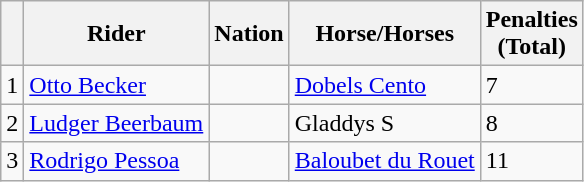<table class="wikitable">
<tr>
<th></th>
<th>Rider</th>
<th>Nation</th>
<th>Horse/Horses</th>
<th>Penalties<br>(Total)</th>
</tr>
<tr>
<td>1</td>
<td><a href='#'>Otto Becker</a></td>
<td></td>
<td><a href='#'>Dobels Cento</a></td>
<td>7</td>
</tr>
<tr>
<td>2</td>
<td><a href='#'>Ludger Beerbaum</a></td>
<td></td>
<td>Gladdys S</td>
<td>8</td>
</tr>
<tr>
<td>3</td>
<td><a href='#'>Rodrigo Pessoa</a></td>
<td></td>
<td><a href='#'>Baloubet du Rouet</a></td>
<td>11</td>
</tr>
</table>
